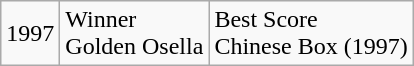<table class="wikitable">
<tr>
<td rowspan="1">1997</td>
<td rowspan="1">Winner<br>Golden Osella</td>
<td>Best Score<br>Chinese Box (1997)</td>
</tr>
</table>
